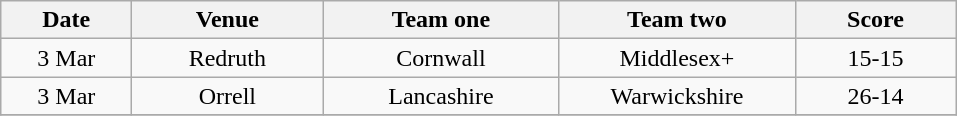<table class="wikitable" style="text-align: center">
<tr>
<th width=80>Date</th>
<th width=120>Venue</th>
<th width=150>Team one</th>
<th width=150>Team two</th>
<th width=100>Score</th>
</tr>
<tr>
<td>3 Mar</td>
<td>Redruth</td>
<td>Cornwall</td>
<td>Middlesex+</td>
<td>15-15</td>
</tr>
<tr>
<td>3 Mar</td>
<td>Orrell</td>
<td>Lancashire</td>
<td>Warwickshire</td>
<td>26-14</td>
</tr>
<tr>
</tr>
</table>
